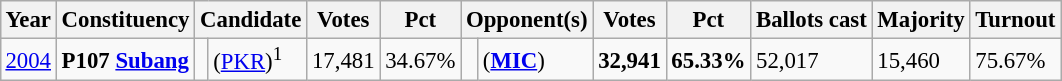<table class="wikitable" style="margin:0.5em ; font-size:95%">
<tr>
<th>Year</th>
<th>Constituency</th>
<th colspan=2>Candidate</th>
<th>Votes</th>
<th>Pct</th>
<th colspan=2>Opponent(s)</th>
<th>Votes</th>
<th>Pct</th>
<th>Ballots cast</th>
<th>Majority</th>
<th>Turnout</th>
</tr>
<tr>
<td><a href='#'>2004</a></td>
<td><strong>P107 <a href='#'>Subang</a></strong></td>
<td></td>
<td> (<a href='#'>PKR</a>)<sup>1</sup></td>
<td align="right">17,481</td>
<td>34.67%</td>
<td></td>
<td> (<a href='#'><strong>MIC</strong></a>)</td>
<td align="right"><strong>32,941</strong></td>
<td><strong>65.33%</strong></td>
<td>52,017</td>
<td>15,460</td>
<td>75.67%</td>
</tr>
</table>
